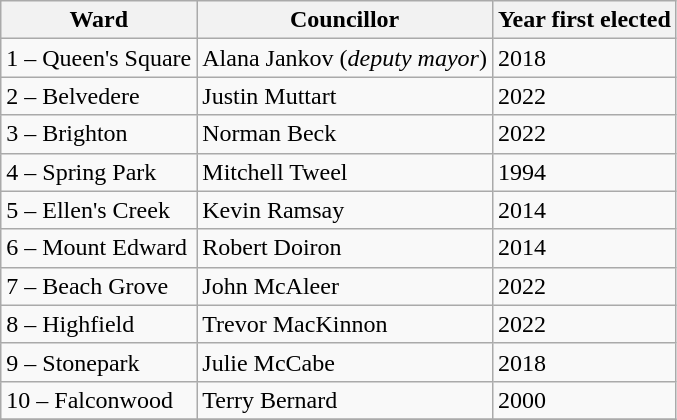<table class="wikitable">
<tr>
<th>Ward</th>
<th>Councillor</th>
<th>Year first elected</th>
</tr>
<tr>
<td>1 – Queen's Square</td>
<td>Alana Jankov (<em>deputy mayor</em>)</td>
<td>2018</td>
</tr>
<tr>
<td>2 – Belvedere</td>
<td>Justin Muttart</td>
<td>2022</td>
</tr>
<tr>
<td>3 – Brighton</td>
<td>Norman Beck</td>
<td>2022</td>
</tr>
<tr>
<td>4 – Spring Park</td>
<td>Mitchell Tweel</td>
<td>1994</td>
</tr>
<tr>
<td>5 – Ellen's Creek</td>
<td>Kevin Ramsay</td>
<td>2014</td>
</tr>
<tr>
<td>6 – Mount Edward</td>
<td>Robert Doiron</td>
<td>2014</td>
</tr>
<tr>
<td>7 – Beach Grove</td>
<td>John McAleer</td>
<td>2022</td>
</tr>
<tr>
<td>8 – Highfield</td>
<td>Trevor MacKinnon</td>
<td>2022</td>
</tr>
<tr>
<td>9 – Stonepark</td>
<td>Julie McCabe</td>
<td>2018</td>
</tr>
<tr>
<td>10 – Falconwood</td>
<td>Terry Bernard</td>
<td>2000</td>
</tr>
<tr>
</tr>
</table>
